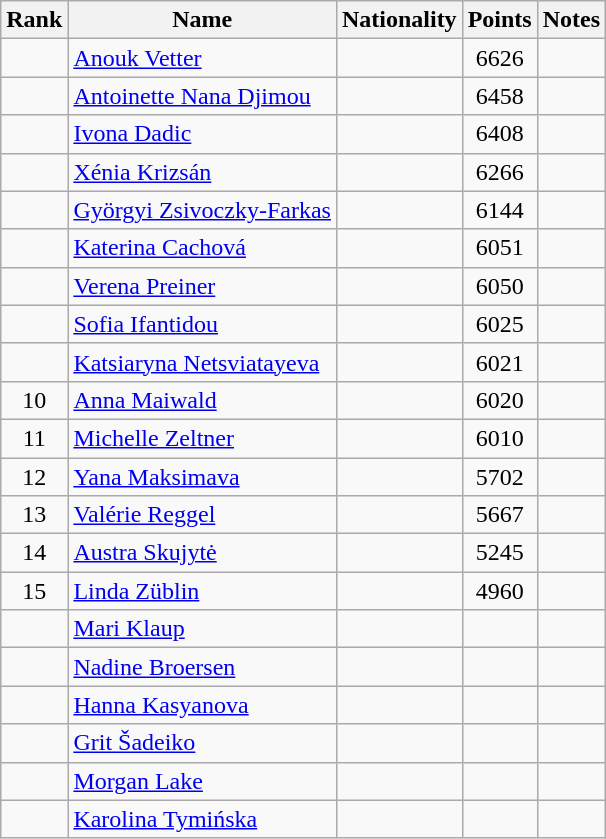<table class="wikitable sortable" style="text-align:center">
<tr>
<th>Rank</th>
<th>Name</th>
<th>Nationality</th>
<th>Points</th>
<th>Notes</th>
</tr>
<tr>
<td></td>
<td align=left><a href='#'>Anouk Vetter</a></td>
<td align=left></td>
<td>6626</td>
<td><strong></strong></td>
</tr>
<tr>
<td></td>
<td align=left><a href='#'>Antoinette Nana Djimou</a></td>
<td align=left></td>
<td>6458</td>
<td><strong></strong></td>
</tr>
<tr>
<td></td>
<td align=left><a href='#'>Ivona Dadic</a></td>
<td align=left></td>
<td>6408</td>
<td><strong></strong></td>
</tr>
<tr>
<td></td>
<td align=left><a href='#'>Xénia Krizsán</a></td>
<td align=left></td>
<td>6266</td>
<td></td>
</tr>
<tr>
<td></td>
<td align=left><a href='#'>Györgyi Zsivoczky-Farkas</a></td>
<td align=left></td>
<td>6144</td>
<td></td>
</tr>
<tr>
<td></td>
<td align=left><a href='#'>Katerina Cachová</a></td>
<td align=left></td>
<td>6051</td>
<td></td>
</tr>
<tr>
<td></td>
<td align=left><a href='#'>Verena Preiner</a></td>
<td align=left></td>
<td>6050</td>
<td><strong></strong></td>
</tr>
<tr>
<td></td>
<td align=left><a href='#'>Sofia Ifantidou</a></td>
<td align=left></td>
<td>6025</td>
<td><strong></strong></td>
</tr>
<tr>
<td></td>
<td align=left><a href='#'>Katsiaryna Netsviatayeva</a></td>
<td align=left></td>
<td>6021</td>
<td><strong></strong></td>
</tr>
<tr>
<td>10</td>
<td align=left><a href='#'>Anna Maiwald</a></td>
<td align=left></td>
<td>6020</td>
<td><strong></strong></td>
</tr>
<tr>
<td>11</td>
<td align=left><a href='#'>Michelle Zeltner</a></td>
<td align=left></td>
<td>6010</td>
<td><strong></strong></td>
</tr>
<tr>
<td>12</td>
<td align=left><a href='#'>Yana Maksimava</a></td>
<td align=left></td>
<td>5702</td>
<td></td>
</tr>
<tr>
<td>13</td>
<td align=left><a href='#'>Valérie Reggel</a></td>
<td align=left></td>
<td>5667</td>
<td></td>
</tr>
<tr>
<td>14</td>
<td align=left><a href='#'>Austra Skujytė</a></td>
<td align=left></td>
<td>5245</td>
<td></td>
</tr>
<tr>
<td>15</td>
<td align=left><a href='#'>Linda Züblin</a></td>
<td align=left></td>
<td>4960</td>
<td></td>
</tr>
<tr>
<td></td>
<td align=left><a href='#'>Mari Klaup</a></td>
<td align=left></td>
<td></td>
<td></td>
</tr>
<tr>
<td></td>
<td align=left><a href='#'>Nadine Broersen</a></td>
<td align=left></td>
<td></td>
<td></td>
</tr>
<tr>
<td></td>
<td align=left><a href='#'>Hanna Kasyanova</a></td>
<td align=left></td>
<td></td>
<td></td>
</tr>
<tr>
<td></td>
<td align=left><a href='#'>Grit Šadeiko</a></td>
<td align=left></td>
<td></td>
<td></td>
</tr>
<tr>
<td></td>
<td align=left><a href='#'>Morgan Lake</a></td>
<td align=left></td>
<td></td>
<td></td>
</tr>
<tr>
<td></td>
<td align=left><a href='#'>Karolina Tymińska</a></td>
<td align=left></td>
<td></td>
<td></td>
</tr>
</table>
